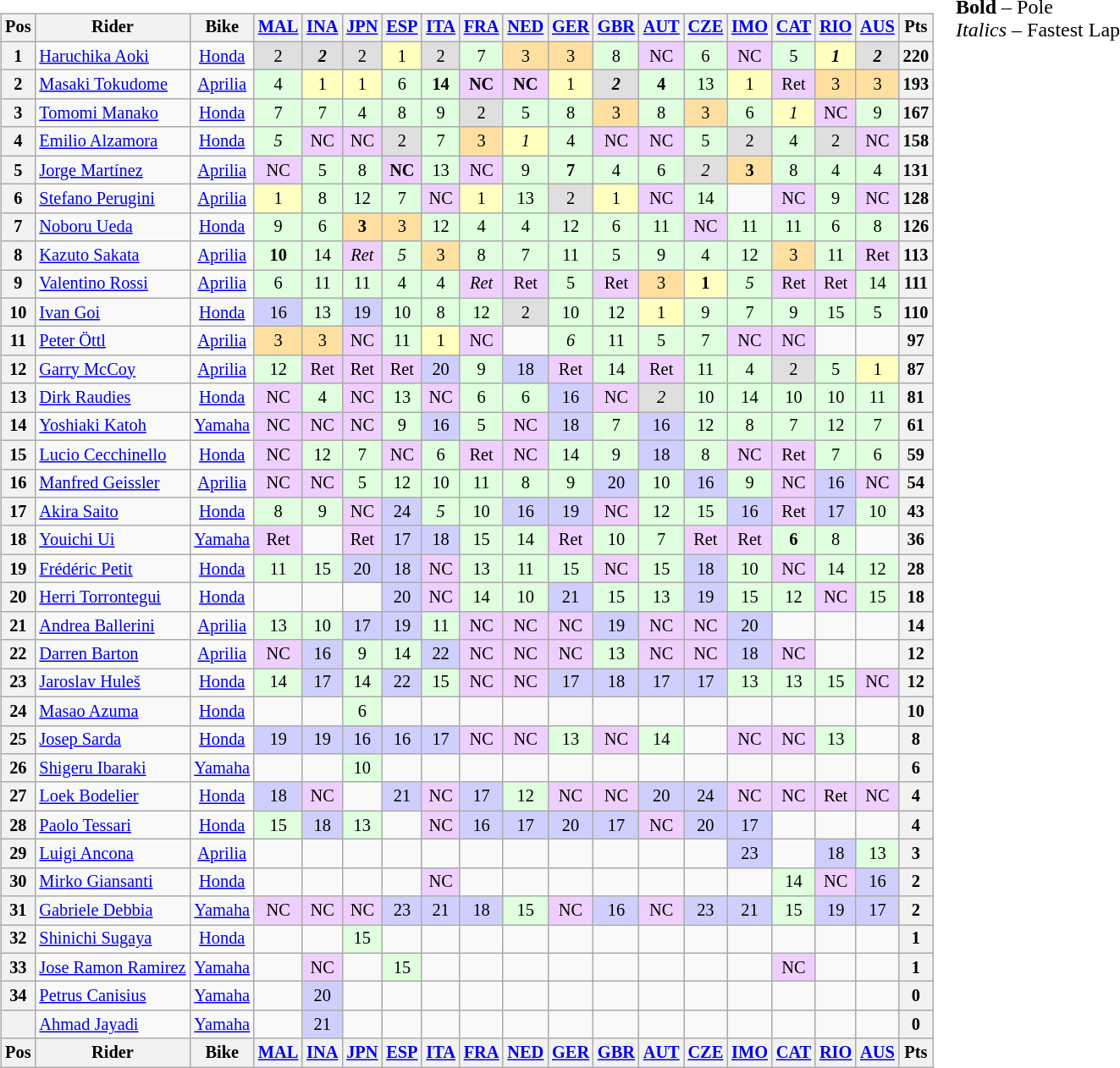<table>
<tr>
<td><br><table class="wikitable" style="font-size: 85%; text-align:center">
<tr valign="top">
<th valign="middle">Pos</th>
<th valign="middle">Rider</th>
<th valign="middle">Bike<br></th>
<th><a href='#'>MAL</a><br></th>
<th><a href='#'>INA</a><br></th>
<th><a href='#'>JPN</a><br></th>
<th><a href='#'>ESP</a><br></th>
<th><a href='#'>ITA</a><br></th>
<th><a href='#'>FRA</a><br></th>
<th><a href='#'>NED</a><br></th>
<th><a href='#'>GER</a><br></th>
<th><a href='#'>GBR</a><br></th>
<th><a href='#'>AUT</a><br></th>
<th><a href='#'>CZE</a><br></th>
<th><a href='#'>IMO</a><br></th>
<th><a href='#'>CAT</a><br></th>
<th><a href='#'>RIO</a><br></th>
<th><a href='#'>AUS</a><br></th>
<th valign="middle">Pts</th>
</tr>
<tr>
<th>1</th>
<td align="left"> <a href='#'>Haruchika Aoki</a></td>
<td><a href='#'>Honda</a></td>
<td style="background:#DFDFDF;">2</td>
<td style="background:#DFDFDF;"><strong><em>2</em></strong></td>
<td style="background:#DFDFDF;">2</td>
<td style="background:#FFFFBF;">1</td>
<td style="background:#DFDFDF;">2</td>
<td style="background:#DFFFDF;">7</td>
<td style="background:#FFDF9F;">3</td>
<td style="background:#FFDF9F;">3</td>
<td style="background:#DFFFDF;">8</td>
<td style="background:#EFCFFF;">NC</td>
<td style="background:#DFFFDF;">6</td>
<td style="background:#EFCFFF;">NC</td>
<td style="background:#DFFFDF;">5</td>
<td style="background:#FFFFBF;"><strong><em>1</em></strong></td>
<td style="background:#DFDFDF;"><strong><em>2</em></strong></td>
<th>220</th>
</tr>
<tr>
<th>2</th>
<td align="left"> <a href='#'>Masaki Tokudome</a></td>
<td><a href='#'>Aprilia</a></td>
<td style="background:#DFFFDF;">4</td>
<td style="background:#FFFFBF;">1</td>
<td style="background:#FFFFBF;">1</td>
<td style="background:#DFFFDF;">6</td>
<td style="background:#DFFFDF;"><strong>14</strong></td>
<td style="background:#EFCFFF;"><strong>NC</strong></td>
<td style="background:#EFCFFF;"><strong>NC</strong></td>
<td style="background:#FFFFBF;">1</td>
<td style="background:#DFDFDF;"><strong><em>2</em></strong></td>
<td style="background:#DFFFDF;"><strong>4</strong></td>
<td style="background:#DFFFDF;">13</td>
<td style="background:#FFFFBF;">1</td>
<td style="background:#EFCFFF;">Ret</td>
<td style="background:#FFDF9F;">3</td>
<td style="background:#FFDF9F;">3</td>
<th>193</th>
</tr>
<tr>
<th>3</th>
<td align="left"> <a href='#'>Tomomi Manako</a></td>
<td><a href='#'>Honda</a></td>
<td style="background:#DFFFDF;">7</td>
<td style="background:#DFFFDF;">7</td>
<td style="background:#DFFFDF;">4</td>
<td style="background:#DFFFDF;">8</td>
<td style="background:#DFFFDF;">9</td>
<td style="background:#DFDFDF;">2</td>
<td style="background:#DFFFDF;">5</td>
<td style="background:#DFFFDF;">8</td>
<td style="background:#FFDF9F;">3</td>
<td style="background:#DFFFDF;">8</td>
<td style="background:#FFDF9F;">3</td>
<td style="background:#DFFFDF;">6</td>
<td style="background:#FFFFBF;"><em>1</em></td>
<td style="background:#EFCFFF;">NC</td>
<td style="background:#DFFFDF;">9</td>
<th>167</th>
</tr>
<tr>
<th>4</th>
<td align="left"> <a href='#'>Emilio Alzamora</a></td>
<td><a href='#'>Honda</a></td>
<td style="background:#DFFFDF;"><em>5</em></td>
<td style="background:#EFCFFF;">NC</td>
<td style="background:#EFCFFF;">NC</td>
<td style="background:#DFDFDF;">2</td>
<td style="background:#DFFFDF;">7</td>
<td style="background:#FFDF9F;">3</td>
<td style="background:#FFFFBF;"><em>1</em></td>
<td style="background:#DFFFDF;">4</td>
<td style="background:#EFCFFF;">NC</td>
<td style="background:#EFCFFF;">NC</td>
<td style="background:#DFFFDF;">5</td>
<td style="background:#DFDFDF;">2</td>
<td style="background:#DFFFDF;">4</td>
<td style="background:#DFDFDF;">2</td>
<td style="background:#EFCFFF;">NC</td>
<th>158</th>
</tr>
<tr>
<th>5</th>
<td align="left"> <a href='#'>Jorge Martínez</a></td>
<td><a href='#'>Aprilia</a></td>
<td style="background:#EFCFFF;">NC</td>
<td style="background:#DFFFDF;">5</td>
<td style="background:#DFFFDF;">8</td>
<td style="background:#EFCFFF;"><strong>NC</strong></td>
<td style="background:#DFFFDF;">13</td>
<td style="background:#EFCFFF;">NC</td>
<td style="background:#DFFFDF;">9</td>
<td style="background:#DFFFDF;"><strong>7</strong></td>
<td style="background:#DFFFDF;">4</td>
<td style="background:#DFFFDF;">6</td>
<td style="background:#DFDFDF;"><em>2</em></td>
<td style="background:#ffdf9f;"><strong>3</strong></td>
<td style="background:#DFFFDF;">8</td>
<td style="background:#DFFFDF;">4</td>
<td style="background:#DFFFDF;">4</td>
<th>131</th>
</tr>
<tr>
<th>6</th>
<td align="left"> <a href='#'>Stefano Perugini</a></td>
<td><a href='#'>Aprilia</a></td>
<td style="background:#FFFFBF;">1</td>
<td style="background:#DFFFDF;">8</td>
<td style="background:#DFFFDF;">12</td>
<td style="background:#DFFFDF;">7</td>
<td style="background:#EFCFFF;">NC</td>
<td style="background:#FFFFBF;">1</td>
<td style="background:#DFFFDF;">13</td>
<td style="background:#DFDFDF;">2</td>
<td style="background:#FFFFBF;">1</td>
<td style="background:#EFCFFF;">NC</td>
<td style="background:#DFFFDF;">14</td>
<td></td>
<td style="background:#EFCFFF;">NC</td>
<td style="background:#DFFFDF;">9</td>
<td style="background:#EFCFFF;">NC</td>
<th>128</th>
</tr>
<tr>
<th>7</th>
<td align="left"> <a href='#'>Noboru Ueda</a></td>
<td><a href='#'>Honda</a></td>
<td style="background:#DFFFDF;">9</td>
<td style="background:#DFFFDF;">6</td>
<td style="background:#FFDF9F;"><strong>3</strong></td>
<td style="background:#FFDF9F;">3</td>
<td style="background:#DFFFDF;">12</td>
<td style="background:#DFFFDF;">4</td>
<td style="background:#DFFFDF;">4</td>
<td style="background:#DFFFDF;">12</td>
<td style="background:#DFFFDF;">6</td>
<td style="background:#DFFFDF;">11</td>
<td style="background:#EFCFFF;">NC</td>
<td style="background:#DFFFDF;">11</td>
<td style="background:#DFFFDF;">11</td>
<td style="background:#DFFFDF;">6</td>
<td style="background:#DFFFDF;">8</td>
<th>126</th>
</tr>
<tr>
<th>8</th>
<td align="left"> <a href='#'>Kazuto Sakata</a></td>
<td><a href='#'>Aprilia</a></td>
<td style="background:#DFFFDF;"><strong>10</strong></td>
<td style="background:#DFFFDF;">14</td>
<td style="background:#EFCFFF;"><em>Ret</em></td>
<td style="background:#DFFFDF;"><em>5</em></td>
<td style="background:#FFDF9F;">3</td>
<td style="background:#DFFFDF;">8</td>
<td style="background:#DFFFDF;">7</td>
<td style="background:#DFFFDF;">11</td>
<td style="background:#DFFFDF;">5</td>
<td style="background:#DFFFDF;">9</td>
<td style="background:#DFFFDF;">4</td>
<td style="background:#DFFFDF;">12</td>
<td style="background:#FFDF9F;">3</td>
<td style="background:#DFFFDF;">11</td>
<td style="background:#EFCFFF;">Ret</td>
<th>113</th>
</tr>
<tr>
<th>9</th>
<td align="left"> <a href='#'>Valentino Rossi</a></td>
<td><a href='#'>Aprilia</a></td>
<td style="background:#dfffdf;">6</td>
<td style="background:#dfffdf;">11</td>
<td style="background:#dfffdf;">11</td>
<td style="background:#dfffdf;">4</td>
<td style="background:#dfffdf;">4</td>
<td style="background:#efcfff;"><em>Ret</em></td>
<td style="background:#efcfff;">Ret</td>
<td style="background:#dfffdf;">5</td>
<td style="background:#efcfff;">Ret</td>
<td style="background:#ffdf9f;">3</td>
<td style="background:#ffffbf;"><strong>1</strong></td>
<td style="background:#dfffdf;"><em>5</em></td>
<td style="background:#efcfff;">Ret</td>
<td style="background:#efcfff;">Ret</td>
<td style="background:#dfffdf;">14</td>
<th>111</th>
</tr>
<tr>
<th>10</th>
<td align="left"> <a href='#'>Ivan Goi</a></td>
<td><a href='#'>Honda</a></td>
<td style="background:#CFCFFF;">16</td>
<td style="background:#dfffdf;">13</td>
<td style="background:#CFCFFF;">19</td>
<td style="background:#dfffdf;">10</td>
<td style="background:#dfffdf;">8</td>
<td style="background:#dfffdf;">12</td>
<td style="background:#DFDFDF;">2</td>
<td style="background:#dfffdf;">10</td>
<td style="background:#dfffdf;">12</td>
<td style="background:#FFFFBF;">1</td>
<td style="background:#dfffdf;">9</td>
<td style="background:#dfffdf;">7</td>
<td style="background:#dfffdf;">9</td>
<td style="background:#dfffdf;">15</td>
<td style="background:#dfffdf;">5</td>
<th>110</th>
</tr>
<tr>
<th>11</th>
<td align="left"> <a href='#'>Peter Öttl</a></td>
<td><a href='#'>Aprilia</a></td>
<td style="background:#ffdf9f;">3</td>
<td style="background:#ffdf9f;">3</td>
<td style="background:#EFCFFF;">NC</td>
<td style="background:#DFFFDF;">11</td>
<td style="background:#FFFFBF;">1</td>
<td style="background:#EFCFFF;">NC</td>
<td></td>
<td style="background:#DFFFDF;"><em>6</em></td>
<td style="background:#DFFFDF;">11</td>
<td style="background:#DFFFDF;">5</td>
<td style="background:#DFFFDF;">7</td>
<td style="background:#EFCFFF;">NC</td>
<td style="background:#EFCFFF;">NC</td>
<td></td>
<td></td>
<th>97</th>
</tr>
<tr>
<th>12</th>
<td align="left"> <a href='#'>Garry McCoy</a></td>
<td><a href='#'>Aprilia</a></td>
<td style="background:#DFFFDF;">12</td>
<td style="background:#EFCFFF;">Ret</td>
<td style="background:#EFCFFF;">Ret</td>
<td style="background:#EFCFFF;">Ret</td>
<td style="background:#CFCFFF;">20</td>
<td style="background:#DFFFDF;">9</td>
<td style="background:#CFCFFF;">18</td>
<td style="background:#EFCFFF;">Ret</td>
<td style="background:#DFFFDF;">14</td>
<td style="background:#EFCFFF;">Ret</td>
<td style="background:#DFFFDF;">11</td>
<td style="background:#DFFFDF;">4</td>
<td style="background:#DFDFDF;">2</td>
<td style="background:#DFFFDF;">5</td>
<td style="background:#FFFFBF;">1</td>
<th>87</th>
</tr>
<tr>
<th>13</th>
<td align="left"> <a href='#'>Dirk Raudies</a></td>
<td><a href='#'>Honda</a></td>
<td style="background:#EFCFFF;">NC</td>
<td style="background:#DFFFDF;">4</td>
<td style="background:#EFCFFF;">NC</td>
<td style="background:#DFFFDF;">13</td>
<td style="background:#EFCFFF;">NC</td>
<td style="background:#DFFFDF;">6</td>
<td style="background:#DFFFDF;">6</td>
<td style="background:#CFCFFF;">16</td>
<td style="background:#EFCFFF;">NC</td>
<td style="background:#DFDFDF;"><em>2</em></td>
<td style="background:#DFFFDF;">10</td>
<td style="background:#DFFFDF;">14</td>
<td style="background:#DFFFDF;">10</td>
<td style="background:#DFFFDF;">10</td>
<td style="background:#DFFFDF;">11</td>
<th>81</th>
</tr>
<tr>
<th>14</th>
<td align="left"> <a href='#'>Yoshiaki Katoh</a></td>
<td><a href='#'>Yamaha</a></td>
<td style="background:#EFCFFF;">NC</td>
<td style="background:#EFCFFF;">NC</td>
<td style="background:#EFCFFF;">NC</td>
<td style="background:#DFFFDF;">9</td>
<td style="background:#CFCFFF;">16</td>
<td style="background:#DFFFDF;">5</td>
<td style="background:#EFCFFF;">NC</td>
<td style="background:#CFCFFF;">18</td>
<td style="background:#DFFFDF;">7</td>
<td style="background:#CFCFFF;">16</td>
<td style="background:#DFFFDF;">12</td>
<td style="background:#DFFFDF;">8</td>
<td style="background:#DFFFDF;">7</td>
<td style="background:#DFFFDF;">12</td>
<td style="background:#DFFFDF;">7</td>
<th>61</th>
</tr>
<tr>
<th>15</th>
<td align="left"> <a href='#'>Lucio Cecchinello</a></td>
<td><a href='#'>Honda</a></td>
<td style="background:#EFCFFF;">NC</td>
<td style="background:#DFFFDF;">12</td>
<td style="background:#DFFFDF;">7</td>
<td style="background:#EFCFFF;">NC</td>
<td style="background:#DFFFDF;">6</td>
<td style="background:#EFCFFF;">Ret</td>
<td style="background:#EFCFFF;">NC</td>
<td style="background:#DFFFDF;">14</td>
<td style="background:#DFFFDF;">9</td>
<td style="background:#CFCFFF;">18</td>
<td style="background:#DFFFDF;">8</td>
<td style="background:#EFCFFF;">NC</td>
<td style="background:#EFCFFF;">Ret</td>
<td style="background:#DFFFDF;">7</td>
<td style="background:#DFFFDF;">6</td>
<th>59</th>
</tr>
<tr>
<th>16</th>
<td align="left"> <a href='#'>Manfred Geissler</a></td>
<td><a href='#'>Aprilia</a></td>
<td style="background:#EFCFFF;">NC</td>
<td style="background:#EFCFFF;">NC</td>
<td style="background:#DFFFDF;">5</td>
<td style="background:#DFFFDF;">12</td>
<td style="background:#DFFFDF;">10</td>
<td style="background:#DFFFDF;">11</td>
<td style="background:#DFFFDF;">8</td>
<td style="background:#DFFFDF;">9</td>
<td style="background:#CFCFFF;">20</td>
<td style="background:#DFFFDF;">10</td>
<td style="background:#CFCFFF;">16</td>
<td style="background:#DFFFDF;">9</td>
<td style="background:#EFCFFF;">NC</td>
<td style="background:#CFCFFF;">16</td>
<td style="background:#EFCFFF;">NC</td>
<th>54</th>
</tr>
<tr>
<th>17</th>
<td align="left"> <a href='#'>Akira Saito</a></td>
<td><a href='#'>Honda</a></td>
<td style="background:#DFFFDF;">8</td>
<td style="background:#DFFFDF;">9</td>
<td style="background:#EFCFFF;">NC</td>
<td style="background:#CFCFFF;">24</td>
<td style="background:#DFFFDF;"><em>5</em></td>
<td style="background:#DFFFDF;">10</td>
<td style="background:#CFCFFF;">16</td>
<td style="background:#CFCFFF;">19</td>
<td style="background:#EFCFFF;">NC</td>
<td style="background:#DFFFDF;">12</td>
<td style="background:#DFFFDF;">15</td>
<td style="background:#CFCFFF;">16</td>
<td style="background:#EFCFFF;">Ret</td>
<td style="background:#CFCFFF;">17</td>
<td style="background:#DFFFDF;">10</td>
<th>43</th>
</tr>
<tr>
<th>18</th>
<td align="left"> <a href='#'>Youichi Ui</a></td>
<td><a href='#'>Yamaha</a></td>
<td style="background:#EFCFFF;">Ret</td>
<td></td>
<td style="background:#EFCFFF;">Ret</td>
<td style="background:#CFCFFF;">17</td>
<td style="background:#CFCFFF;">18</td>
<td style="background:#DFFFDF;">15</td>
<td style="background:#DFFFDF;">14</td>
<td style="background:#EFCFFF;">Ret</td>
<td style="background:#DFFFDF;">10</td>
<td style="background:#DFFFDF;">7</td>
<td style="background:#EFCFFF;">Ret</td>
<td style="background:#EFCFFF;">Ret</td>
<td style="background:#DFFFDF;"><strong>6</strong></td>
<td style="background:#DFFFDF;">8</td>
<td></td>
<th>36</th>
</tr>
<tr>
<th>19</th>
<td align="left"> <a href='#'>Frédéric Petit</a></td>
<td><a href='#'>Honda</a></td>
<td style="background:#DFFFDF;">11</td>
<td style="background:#DFFFDF;">15</td>
<td style="background:#CFCFFF;">20</td>
<td style="background:#CFCFFF;">18</td>
<td style="background:#EFCFFF;">NC</td>
<td style="background:#DFFFDF;">13</td>
<td style="background:#DFFFDF;">11</td>
<td style="background:#DFFFDF;">15</td>
<td style="background:#EFCFFF;">NC</td>
<td style="background:#DFFFDF;">15</td>
<td style="background:#CFCFFF;">18</td>
<td style="background:#DFFFDF;">10</td>
<td style="background:#EFCFFF;">NC</td>
<td style="background:#DFFFDF;">14</td>
<td style="background:#DFFFDF;">12</td>
<th>28</th>
</tr>
<tr>
<th>20</th>
<td align="left"> <a href='#'>Herri Torrontegui</a></td>
<td><a href='#'>Honda</a></td>
<td></td>
<td></td>
<td></td>
<td style="background:#CFCFFF;">20</td>
<td style="background:#EFCFFF;">NC</td>
<td style="background:#DFFFDF;">14</td>
<td style="background:#DFFFDF;">10</td>
<td style="background:#CFCFFF;">21</td>
<td style="background:#DFFFDF;">15</td>
<td style="background:#DFFFDF;">13</td>
<td style="background:#CFCFFF;">19</td>
<td style="background:#DFFFDF;">15</td>
<td style="background:#DFFFDF;">12</td>
<td style="background:#EFCFFF;">NC</td>
<td style="background:#DFFFDF;">15</td>
<th>18</th>
</tr>
<tr>
<th>21</th>
<td align="left"> <a href='#'>Andrea Ballerini</a></td>
<td><a href='#'>Aprilia</a></td>
<td style="background:#DFFFDF;">13</td>
<td style="background:#DFFFDF;">10</td>
<td style="background:#CFCFFF;">17</td>
<td style="background:#CFCFFF;">19</td>
<td style="background:#DFFFDF;">11</td>
<td style="background:#EFCFFF;">NC</td>
<td style="background:#EFCFFF;">NC</td>
<td style="background:#EFCFFF;">NC</td>
<td style="background:#CFCFFF;">19</td>
<td style="background:#EFCFFF;">NC</td>
<td style="background:#EFCFFF;">NC</td>
<td style="background:#CFCFFF;">20</td>
<td></td>
<td></td>
<td></td>
<th>14</th>
</tr>
<tr>
<th>22</th>
<td align="left"> <a href='#'>Darren Barton</a></td>
<td><a href='#'>Aprilia</a></td>
<td style="background:#EFCFFF;">NC</td>
<td style="background:#CFCFFF;">16</td>
<td style="background:#DFFFDF;">9</td>
<td style="background:#DFFFDF;">14</td>
<td style="background:#CFCFFF;">22</td>
<td style="background:#EFCFFF;">NC</td>
<td style="background:#EFCFFF;">NC</td>
<td style="background:#EFCFFF;">NC</td>
<td style="background:#DFFFDF;">13</td>
<td style="background:#EFCFFF;">NC</td>
<td style="background:#EFCFFF;">NC</td>
<td style="background:#CFCFFF;">18</td>
<td style="background:#EFCFFF;">NC</td>
<td></td>
<td></td>
<th>12</th>
</tr>
<tr>
<th>23</th>
<td align="left"> <a href='#'>Jaroslav Huleš</a></td>
<td><a href='#'>Honda</a></td>
<td style="background:#DFFFDF;">14</td>
<td style="background:#CFCFFF;">17</td>
<td style="background:#DFFFDF;">14</td>
<td style="background:#CFCFFF;">22</td>
<td style="background:#DFFFDF;">15</td>
<td style="background:#EFCFFF;">NC</td>
<td style="background:#EFCFFF;">NC</td>
<td style="background:#CFCFFF;">17</td>
<td style="background:#CFCFFF;">18</td>
<td style="background:#CFCFFF;">17</td>
<td style="background:#CFCFFF;">17</td>
<td style="background:#DFFFDF;">13</td>
<td style="background:#DFFFDF;">13</td>
<td style="background:#DFFFDF;">15</td>
<td style="background:#EFCFFF;">NC</td>
<th>12</th>
</tr>
<tr>
<th>24</th>
<td align="left"> <a href='#'>Masao Azuma</a></td>
<td><a href='#'>Honda</a></td>
<td></td>
<td></td>
<td style="background:#DFFFDF;">6</td>
<td></td>
<td></td>
<td></td>
<td></td>
<td></td>
<td></td>
<td></td>
<td></td>
<td></td>
<td></td>
<td></td>
<td></td>
<th>10</th>
</tr>
<tr>
<th>25</th>
<td align="left"> <a href='#'>Josep Sarda</a></td>
<td><a href='#'>Honda</a></td>
<td style="background:#CFCFFF;">19</td>
<td style="background:#CFCFFF;">19</td>
<td style="background:#CFCFFF;">16</td>
<td style="background:#CFCFFF;">16</td>
<td style="background:#CFCFFF;">17</td>
<td style="background:#EFCFFF;">NC</td>
<td style="background:#EFCFFF;">NC</td>
<td style="background:#DFFFDF;">13</td>
<td style="background:#EFCFFF;">NC</td>
<td style="background:#DFFFDF;">14</td>
<td></td>
<td style="background:#EFCFFF;">NC</td>
<td style="background:#EFCFFF;">NC</td>
<td style="background:#DFFFDF;">13</td>
<td></td>
<th>8</th>
</tr>
<tr>
<th>26</th>
<td align="left"> <a href='#'>Shigeru Ibaraki</a></td>
<td><a href='#'>Yamaha</a></td>
<td></td>
<td></td>
<td style="background:#DFFFDF;">10</td>
<td></td>
<td></td>
<td></td>
<td></td>
<td></td>
<td></td>
<td></td>
<td></td>
<td></td>
<td></td>
<td></td>
<td></td>
<th>6</th>
</tr>
<tr>
<th>27</th>
<td align="left"> <a href='#'>Loek Bodelier</a></td>
<td><a href='#'>Honda</a></td>
<td style="background:#CFCFFF;">18</td>
<td style="background:#EFCFFF;">NC</td>
<td></td>
<td style="background:#CFCFFF;">21</td>
<td style="background:#EFCFFF;">NC</td>
<td style="background:#CFCFFF;">17</td>
<td style="background:#DFFFDF;">12</td>
<td style="background:#EFCFFF;">NC</td>
<td style="background:#EFCFFF;">NC</td>
<td style="background:#CFCFFF;">20</td>
<td style="background:#CFCFFF;">24</td>
<td style="background:#EFCFFF;">NC</td>
<td style="background:#EFCFFF;">NC</td>
<td style="background:#EFCFFF;">Ret</td>
<td style="background:#EFCFFF;">NC</td>
<th>4</th>
</tr>
<tr>
<th>28</th>
<td align="left"> <a href='#'>Paolo Tessari</a></td>
<td><a href='#'>Honda</a></td>
<td style="background:#DFFFDF;">15</td>
<td style="background:#CFCFFF;">18</td>
<td style="background:#DFFFDF;">13</td>
<td></td>
<td style="background:#EFCFFF;">NC</td>
<td style="background:#CFCFFF;">16</td>
<td style="background:#CFCFFF;">17</td>
<td style="background:#CFCFFF;">20</td>
<td style="background:#CFCFFF;">17</td>
<td style="background:#EFCFFF;">NC</td>
<td style="background:#CFCFFF;">20</td>
<td style="background:#CFCFFF;">17</td>
<td></td>
<td></td>
<td></td>
<th>4</th>
</tr>
<tr>
<th>29</th>
<td align="left"> <a href='#'>Luigi Ancona</a></td>
<td><a href='#'>Aprilia</a></td>
<td></td>
<td></td>
<td></td>
<td></td>
<td></td>
<td></td>
<td></td>
<td></td>
<td></td>
<td></td>
<td></td>
<td style="background:#CFCFFF;">23</td>
<td></td>
<td style="background:#CFCFFF;">18</td>
<td style="background:#DFFFDF;">13</td>
<th>3</th>
</tr>
<tr>
<th>30</th>
<td align="left"> <a href='#'>Mirko Giansanti</a></td>
<td><a href='#'>Honda</a></td>
<td></td>
<td></td>
<td></td>
<td></td>
<td style="background:#EFCFFF;">NC</td>
<td></td>
<td></td>
<td></td>
<td></td>
<td></td>
<td></td>
<td></td>
<td style="background:#DFFFDF;">14</td>
<td style="background:#EFCFFF;">NC</td>
<td style="background:#CFCFFF;">16</td>
<th>2</th>
</tr>
<tr>
<th>31</th>
<td align="left"> <a href='#'>Gabriele Debbia</a></td>
<td><a href='#'>Yamaha</a></td>
<td style="background:#EFCFFF;">NC</td>
<td style="background:#EFCFFF;">NC</td>
<td style="background:#EFCFFF;">NC</td>
<td style="background:#CFCFFF;">23</td>
<td style="background:#CFCFFF;">21</td>
<td style="background:#CFCFFF;">18</td>
<td style="background:#DFFFDF;">15</td>
<td style="background:#EFCFFF;">NC</td>
<td style="background:#CFCFFF;">16</td>
<td style="background:#EFCFFF;">NC</td>
<td style="background:#CFCFFF;">23</td>
<td style="background:#CFCFFF;">21</td>
<td style="background:#DFFFDF;">15</td>
<td style="background:#CFCFFF;">19</td>
<td style="background:#CFCFFF;">17</td>
<th>2</th>
</tr>
<tr>
<th>32</th>
<td align="left"> <a href='#'>Shinichi Sugaya</a></td>
<td><a href='#'>Honda</a></td>
<td></td>
<td></td>
<td style="background:#DFFFDF;">15</td>
<td></td>
<td></td>
<td></td>
<td></td>
<td></td>
<td></td>
<td></td>
<td></td>
<td></td>
<td></td>
<td></td>
<td></td>
<th>1</th>
</tr>
<tr>
<th>33</th>
<td align="left"> <a href='#'>Jose Ramon Ramirez</a></td>
<td><a href='#'>Yamaha</a></td>
<td></td>
<td style="background:#EFCFFF;">NC</td>
<td></td>
<td style="background:#DFFFDF;">15</td>
<td></td>
<td></td>
<td></td>
<td></td>
<td></td>
<td></td>
<td></td>
<td></td>
<td style="background:#EFCFFF;">NC</td>
<td></td>
<td></td>
<th>1</th>
</tr>
<tr>
<th>34</th>
<td align=left> <a href='#'>Petrus Canisius</a></td>
<td><a href='#'>Yamaha</a></td>
<td></td>
<td style="background:#CFCFFF;">20</td>
<td></td>
<td></td>
<td></td>
<td></td>
<td></td>
<td></td>
<td></td>
<td></td>
<td></td>
<td></td>
<td></td>
<td></td>
<td></td>
<th>0</th>
</tr>
<tr>
<th></th>
<td align=left> <a href='#'>Ahmad Jayadi</a></td>
<td><a href='#'>Yamaha</a></td>
<td></td>
<td style="background:#CFCFFF;">21</td>
<td></td>
<td></td>
<td></td>
<td></td>
<td></td>
<td></td>
<td></td>
<td></td>
<td></td>
<td></td>
<td></td>
<td></td>
<td></td>
<th>0</th>
</tr>
<tr valign="top">
<th valign="middle">Pos</th>
<th valign="middle">Rider</th>
<th valign="middle">Bike<br></th>
<th><a href='#'>MAL</a><br></th>
<th><a href='#'>INA</a><br></th>
<th><a href='#'>JPN</a><br></th>
<th><a href='#'>ESP</a><br></th>
<th><a href='#'>ITA</a><br></th>
<th><a href='#'>FRA</a><br></th>
<th><a href='#'>NED</a><br></th>
<th><a href='#'>GER</a><br></th>
<th><a href='#'>GBR</a><br></th>
<th><a href='#'>AUT</a><br></th>
<th><a href='#'>CZE</a><br></th>
<th><a href='#'>IMO</a><br></th>
<th><a href='#'>CAT</a><br></th>
<th><a href='#'>RIO</a><br></th>
<th><a href='#'>AUS</a><br></th>
<th valign="middle">Pts</th>
</tr>
</table>
</td>
<td valign="top"><br>
<span><strong>Bold</strong> – Pole<br>
<em>Italics</em> – Fastest Lap</span></td>
</tr>
</table>
